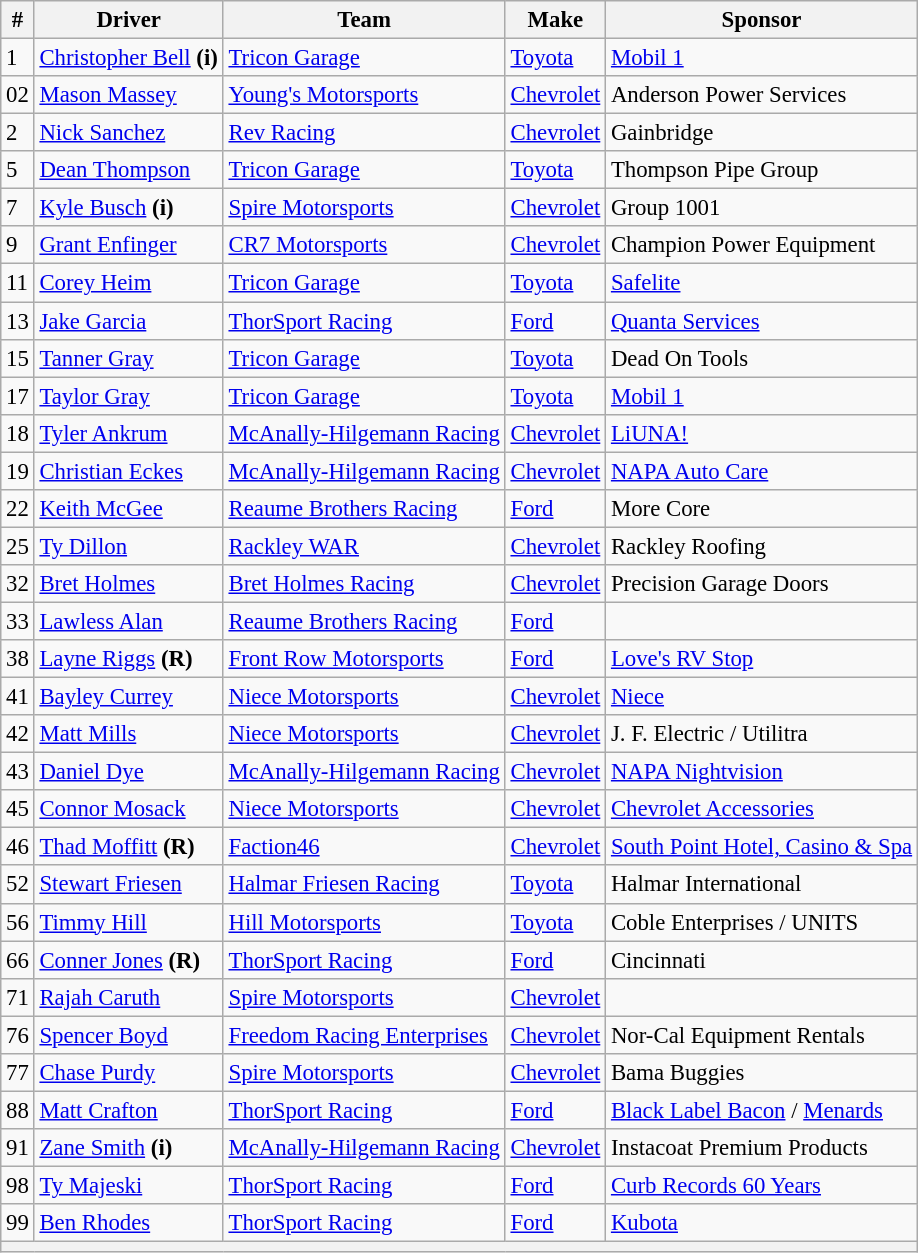<table class="wikitable" style="font-size: 95%;">
<tr>
<th>#</th>
<th>Driver</th>
<th>Team</th>
<th>Make</th>
<th>Sponsor</th>
</tr>
<tr>
<td>1</td>
<td nowrap><a href='#'>Christopher Bell</a> <strong>(i)</strong></td>
<td><a href='#'>Tricon Garage</a></td>
<td><a href='#'>Toyota</a></td>
<td><a href='#'>Mobil 1</a></td>
</tr>
<tr>
<td>02</td>
<td><a href='#'>Mason Massey</a></td>
<td><a href='#'>Young's Motorsports</a></td>
<td><a href='#'>Chevrolet</a></td>
<td>Anderson Power Services</td>
</tr>
<tr>
<td>2</td>
<td><a href='#'>Nick Sanchez</a></td>
<td><a href='#'>Rev Racing</a></td>
<td><a href='#'>Chevrolet</a></td>
<td>Gainbridge</td>
</tr>
<tr>
<td>5</td>
<td><a href='#'>Dean Thompson</a></td>
<td><a href='#'>Tricon Garage</a></td>
<td><a href='#'>Toyota</a></td>
<td>Thompson Pipe Group</td>
</tr>
<tr>
<td>7</td>
<td><a href='#'>Kyle Busch</a> <strong>(i)</strong></td>
<td><a href='#'>Spire Motorsports</a></td>
<td><a href='#'>Chevrolet</a></td>
<td>Group 1001</td>
</tr>
<tr>
<td>9</td>
<td><a href='#'>Grant Enfinger</a></td>
<td><a href='#'>CR7 Motorsports</a></td>
<td><a href='#'>Chevrolet</a></td>
<td>Champion Power Equipment</td>
</tr>
<tr>
<td>11</td>
<td><a href='#'>Corey Heim</a></td>
<td><a href='#'>Tricon Garage</a></td>
<td><a href='#'>Toyota</a></td>
<td><a href='#'>Safelite</a></td>
</tr>
<tr>
<td>13</td>
<td><a href='#'>Jake Garcia</a></td>
<td><a href='#'>ThorSport Racing</a></td>
<td><a href='#'>Ford</a></td>
<td><a href='#'>Quanta Services</a></td>
</tr>
<tr>
<td>15</td>
<td><a href='#'>Tanner Gray</a></td>
<td><a href='#'>Tricon Garage</a></td>
<td><a href='#'>Toyota</a></td>
<td>Dead On Tools</td>
</tr>
<tr>
<td>17</td>
<td><a href='#'>Taylor Gray</a></td>
<td><a href='#'>Tricon Garage</a></td>
<td><a href='#'>Toyota</a></td>
<td><a href='#'>Mobil 1</a></td>
</tr>
<tr>
<td>18</td>
<td><a href='#'>Tyler Ankrum</a></td>
<td><a href='#'>McAnally-Hilgemann Racing</a></td>
<td><a href='#'>Chevrolet</a></td>
<td><a href='#'>LiUNA!</a></td>
</tr>
<tr>
<td>19</td>
<td><a href='#'>Christian Eckes</a></td>
<td><a href='#'>McAnally-Hilgemann Racing</a></td>
<td><a href='#'>Chevrolet</a></td>
<td><a href='#'>NAPA Auto Care</a></td>
</tr>
<tr>
<td>22</td>
<td><a href='#'>Keith McGee</a></td>
<td><a href='#'>Reaume Brothers Racing</a></td>
<td><a href='#'>Ford</a></td>
<td>More Core</td>
</tr>
<tr>
<td>25</td>
<td><a href='#'>Ty Dillon</a></td>
<td><a href='#'>Rackley WAR</a></td>
<td><a href='#'>Chevrolet</a></td>
<td>Rackley Roofing</td>
</tr>
<tr>
<td>32</td>
<td><a href='#'>Bret Holmes</a></td>
<td><a href='#'>Bret Holmes Racing</a></td>
<td><a href='#'>Chevrolet</a></td>
<td>Precision Garage Doors</td>
</tr>
<tr>
<td>33</td>
<td><a href='#'>Lawless Alan</a></td>
<td><a href='#'>Reaume Brothers Racing</a></td>
<td><a href='#'>Ford</a></td>
<td></td>
</tr>
<tr>
<td>38</td>
<td><a href='#'>Layne Riggs</a> <strong>(R)</strong></td>
<td><a href='#'>Front Row Motorsports</a></td>
<td><a href='#'>Ford</a></td>
<td><a href='#'>Love's RV Stop</a></td>
</tr>
<tr>
<td>41</td>
<td><a href='#'>Bayley Currey</a></td>
<td><a href='#'>Niece Motorsports</a></td>
<td><a href='#'>Chevrolet</a></td>
<td><a href='#'>Niece</a></td>
</tr>
<tr>
<td>42</td>
<td><a href='#'>Matt Mills</a></td>
<td><a href='#'>Niece Motorsports</a></td>
<td><a href='#'>Chevrolet</a></td>
<td>J. F. Electric / Utilitra</td>
</tr>
<tr>
<td>43</td>
<td><a href='#'>Daniel Dye</a></td>
<td><a href='#'>McAnally-Hilgemann Racing</a></td>
<td><a href='#'>Chevrolet</a></td>
<td><a href='#'>NAPA Nightvision</a></td>
</tr>
<tr>
<td>45</td>
<td><a href='#'>Connor Mosack</a></td>
<td><a href='#'>Niece Motorsports</a></td>
<td><a href='#'>Chevrolet</a></td>
<td><a href='#'>Chevrolet Accessories</a></td>
</tr>
<tr>
<td>46</td>
<td><a href='#'>Thad Moffitt</a> <strong>(R)</strong></td>
<td><a href='#'>Faction46</a></td>
<td><a href='#'>Chevrolet</a></td>
<td nowrap><a href='#'>South Point Hotel, Casino & Spa</a></td>
</tr>
<tr>
<td>52</td>
<td><a href='#'>Stewart Friesen</a></td>
<td><a href='#'>Halmar Friesen Racing</a></td>
<td><a href='#'>Toyota</a></td>
<td>Halmar International</td>
</tr>
<tr>
<td>56</td>
<td><a href='#'>Timmy Hill</a></td>
<td><a href='#'>Hill Motorsports</a></td>
<td><a href='#'>Toyota</a></td>
<td>Coble Enterprises / UNITS</td>
</tr>
<tr>
<td>66</td>
<td><a href='#'>Conner Jones</a> <strong>(R)</strong></td>
<td><a href='#'>ThorSport Racing</a></td>
<td><a href='#'>Ford</a></td>
<td>Cincinnati</td>
</tr>
<tr>
<td>71</td>
<td><a href='#'>Rajah Caruth</a></td>
<td><a href='#'>Spire Motorsports</a></td>
<td><a href='#'>Chevrolet</a></td>
<td></td>
</tr>
<tr>
<td>76</td>
<td><a href='#'>Spencer Boyd</a></td>
<td nowrap><a href='#'>Freedom Racing Enterprises</a></td>
<td><a href='#'>Chevrolet</a></td>
<td>Nor-Cal Equipment Rentals</td>
</tr>
<tr>
<td>77</td>
<td><a href='#'>Chase Purdy</a></td>
<td><a href='#'>Spire Motorsports</a></td>
<td><a href='#'>Chevrolet</a></td>
<td>Bama Buggies</td>
</tr>
<tr>
<td>88</td>
<td><a href='#'>Matt Crafton</a></td>
<td><a href='#'>ThorSport Racing</a></td>
<td><a href='#'>Ford</a></td>
<td><a href='#'>Black Label Bacon</a> / <a href='#'>Menards</a></td>
</tr>
<tr>
<td>91</td>
<td><a href='#'>Zane Smith</a> <strong>(i)</strong></td>
<td><a href='#'>McAnally-Hilgemann Racing</a></td>
<td><a href='#'>Chevrolet</a></td>
<td>Instacoat Premium Products</td>
</tr>
<tr>
<td>98</td>
<td><a href='#'>Ty Majeski</a></td>
<td><a href='#'>ThorSport Racing</a></td>
<td><a href='#'>Ford</a></td>
<td><a href='#'>Curb Records 60 Years</a></td>
</tr>
<tr>
<td>99</td>
<td><a href='#'>Ben Rhodes</a></td>
<td><a href='#'>ThorSport Racing</a></td>
<td><a href='#'>Ford</a></td>
<td><a href='#'>Kubota</a></td>
</tr>
<tr>
<th colspan="5"></th>
</tr>
</table>
